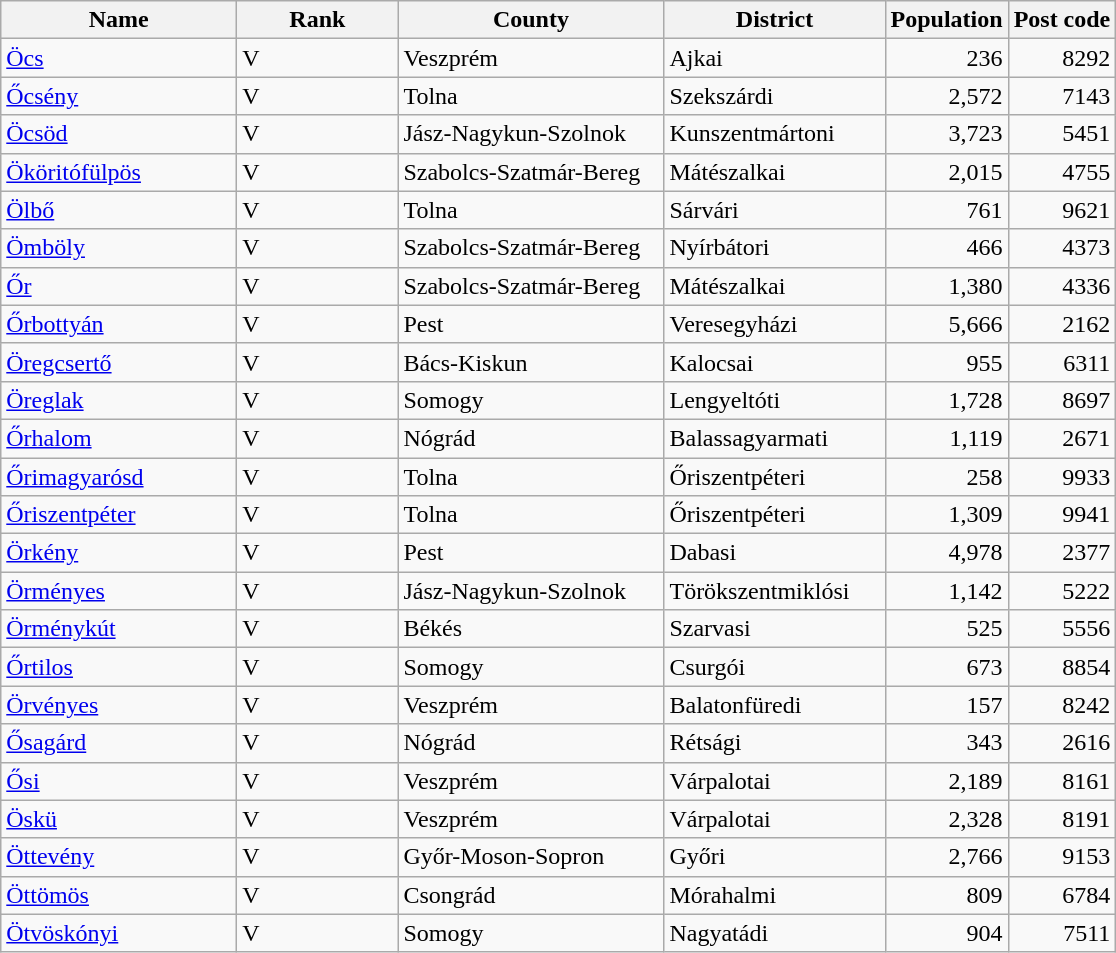<table class=wikitable>
<tr>
<th width=150>Name</th>
<th width=100>Rank</th>
<th width=170>County</th>
<th width=140>District</th>
<th>Population</th>
<th>Post code</th>
</tr>
<tr>
<td><a href='#'>Öcs</a></td>
<td>V</td>
<td>Veszprém</td>
<td>Ajkai</td>
<td align=right>236</td>
<td align=right>8292</td>
</tr>
<tr>
<td><a href='#'>Őcsény</a></td>
<td>V</td>
<td>Tolna</td>
<td>Szekszárdi</td>
<td align=right>2,572</td>
<td align=right>7143</td>
</tr>
<tr>
<td><a href='#'>Öcsöd</a></td>
<td>V</td>
<td>Jász-Nagykun-Szolnok</td>
<td>Kunszentmártoni</td>
<td align=right>3,723</td>
<td align=right>5451</td>
</tr>
<tr>
<td><a href='#'>Ököritófülpös</a></td>
<td>V</td>
<td>Szabolcs-Szatmár-Bereg</td>
<td>Mátészalkai</td>
<td align=right>2,015</td>
<td align=right>4755</td>
</tr>
<tr>
<td><a href='#'>Ölbő</a></td>
<td>V</td>
<td>Tolna</td>
<td>Sárvári</td>
<td align=right>761</td>
<td align=right>9621</td>
</tr>
<tr>
<td><a href='#'>Ömböly</a></td>
<td>V</td>
<td>Szabolcs-Szatmár-Bereg</td>
<td>Nyírbátori</td>
<td align=right>466</td>
<td align=right>4373</td>
</tr>
<tr>
<td><a href='#'>Őr</a></td>
<td>V</td>
<td>Szabolcs-Szatmár-Bereg</td>
<td>Mátészalkai</td>
<td align=right>1,380</td>
<td align=right>4336</td>
</tr>
<tr>
<td><a href='#'>Őrbottyán</a></td>
<td>V</td>
<td>Pest</td>
<td>Veresegyházi</td>
<td align=right>5,666</td>
<td align=right>2162</td>
</tr>
<tr>
<td><a href='#'>Öregcsertő</a></td>
<td>V</td>
<td>Bács-Kiskun</td>
<td>Kalocsai</td>
<td align=right>955</td>
<td align=right>6311</td>
</tr>
<tr>
<td><a href='#'>Öreglak</a></td>
<td>V</td>
<td>Somogy</td>
<td>Lengyeltóti</td>
<td align=right>1,728</td>
<td align=right>8697</td>
</tr>
<tr>
<td><a href='#'>Őrhalom</a></td>
<td>V</td>
<td>Nógrád</td>
<td>Balassagyarmati</td>
<td align=right>1,119</td>
<td align=right>2671</td>
</tr>
<tr>
<td><a href='#'>Őrimagyarósd</a></td>
<td>V</td>
<td>Tolna</td>
<td>Őriszentpéteri</td>
<td align=right>258</td>
<td align=right>9933</td>
</tr>
<tr>
<td><a href='#'>Őriszentpéter</a></td>
<td>V</td>
<td>Tolna</td>
<td>Őriszentpéteri</td>
<td align=right>1,309</td>
<td align=right>9941</td>
</tr>
<tr>
<td><a href='#'>Örkény</a></td>
<td>V</td>
<td>Pest</td>
<td>Dabasi</td>
<td align=right>4,978</td>
<td align=right>2377</td>
</tr>
<tr>
<td><a href='#'>Örményes</a></td>
<td>V</td>
<td>Jász-Nagykun-Szolnok</td>
<td>Törökszentmiklósi</td>
<td align=right>1,142</td>
<td align=right>5222</td>
</tr>
<tr>
<td><a href='#'>Örménykút</a></td>
<td>V</td>
<td>Békés</td>
<td>Szarvasi</td>
<td align=right>525</td>
<td align=right>5556</td>
</tr>
<tr>
<td><a href='#'>Őrtilos</a></td>
<td>V</td>
<td>Somogy</td>
<td>Csurgói</td>
<td align=right>673</td>
<td align=right>8854</td>
</tr>
<tr>
<td><a href='#'>Örvényes</a></td>
<td>V</td>
<td>Veszprém</td>
<td>Balatonfüredi</td>
<td align=right>157</td>
<td align=right>8242</td>
</tr>
<tr>
<td><a href='#'>Ősagárd</a></td>
<td>V</td>
<td>Nógrád</td>
<td>Rétsági</td>
<td align=right>343</td>
<td align=right>2616</td>
</tr>
<tr>
<td><a href='#'>Ősi</a></td>
<td>V</td>
<td>Veszprém</td>
<td>Várpalotai</td>
<td align=right>2,189</td>
<td align=right>8161</td>
</tr>
<tr>
<td><a href='#'>Öskü</a></td>
<td>V</td>
<td>Veszprém</td>
<td>Várpalotai</td>
<td align=right>2,328</td>
<td align=right>8191</td>
</tr>
<tr>
<td><a href='#'>Öttevény</a></td>
<td>V</td>
<td>Győr-Moson-Sopron</td>
<td>Győri</td>
<td align=right>2,766</td>
<td align=right>9153</td>
</tr>
<tr>
<td><a href='#'>Öttömös</a></td>
<td>V</td>
<td>Csongrád</td>
<td>Mórahalmi</td>
<td align=right>809</td>
<td align=right>6784</td>
</tr>
<tr>
<td><a href='#'>Ötvöskónyi</a></td>
<td>V</td>
<td>Somogy</td>
<td>Nagyatádi</td>
<td align=right>904</td>
<td align=right>7511</td>
</tr>
</table>
